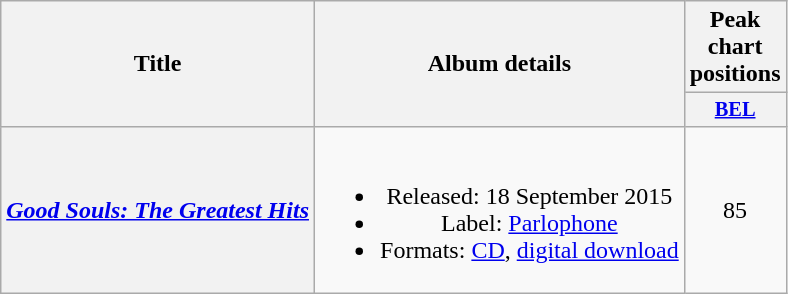<table class="wikitable plainrowheaders" style="text-align:center;">
<tr>
<th scope="col" rowspan="2">Title</th>
<th scope="col" rowspan="2">Album details</th>
<th scope="col" colspan="1">Peak chart positions</th>
</tr>
<tr>
<th style="width:3em;font-size:85%;"><a href='#'>BEL</a><br></th>
</tr>
<tr>
<th scope="row"><em><a href='#'>Good Souls: The Greatest Hits</a></em></th>
<td><br><ul><li>Released: 18 September 2015</li><li>Label: <a href='#'>Parlophone</a></li><li>Formats: <a href='#'>CD</a>, <a href='#'>digital download</a></li></ul></td>
<td>85</td>
</tr>
</table>
